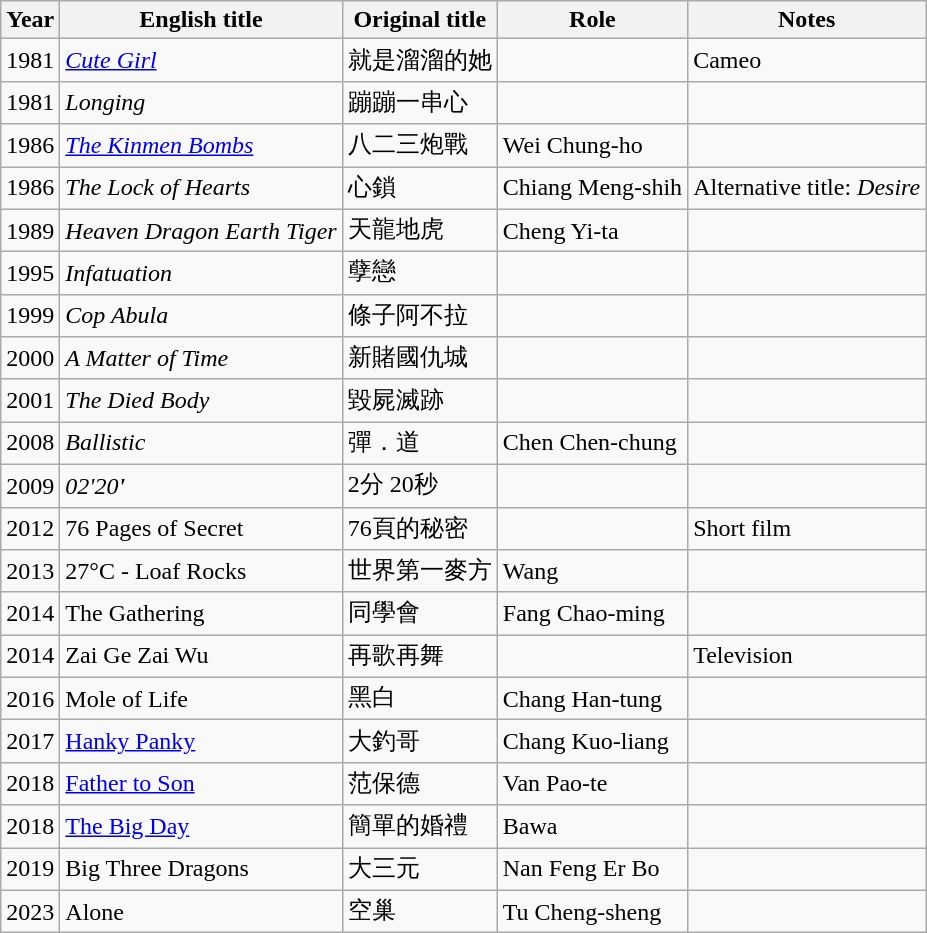<table class="wikitable sortable">
<tr>
<th>Year</th>
<th>English title</th>
<th>Original title</th>
<th>Role</th>
<th class="unsortable">Notes</th>
</tr>
<tr>
<td>1981</td>
<td><em><a href='#'>Cute Girl</a></em></td>
<td>就是溜溜的她</td>
<td></td>
<td>Cameo</td>
</tr>
<tr>
<td>1981</td>
<td><em>Longing</em></td>
<td>蹦蹦一串心</td>
<td></td>
<td></td>
</tr>
<tr>
<td>1986</td>
<td><em><a href='#'>The Kinmen Bombs</a></em></td>
<td>八二三炮戰</td>
<td>Wei Chung-ho</td>
<td></td>
</tr>
<tr>
<td>1986</td>
<td><em>The Lock of Hearts</em></td>
<td>心鎖</td>
<td>Chiang Meng-shih</td>
<td>Alternative title: <em>Desire</em></td>
</tr>
<tr>
<td>1989</td>
<td><em>Heaven Dragon Earth Tiger</em></td>
<td>天龍地虎</td>
<td>Cheng Yi-ta</td>
<td></td>
</tr>
<tr>
<td>1995</td>
<td><em>Infatuation</em></td>
<td>孽戀</td>
<td></td>
<td></td>
</tr>
<tr>
<td>1999</td>
<td><em>Cop Abula</em></td>
<td>條子阿不拉</td>
<td></td>
<td></td>
</tr>
<tr>
<td>2000</td>
<td><em>A Matter of Time</em></td>
<td>新賭國仇城</td>
<td></td>
<td></td>
</tr>
<tr>
<td>2001</td>
<td><em>The Died Body</em></td>
<td>毀屍滅跡</td>
<td></td>
<td></td>
</tr>
<tr>
<td>2008</td>
<td><em>Ballistic</em></td>
<td>彈．道</td>
<td>Chen Chen-chung</td>
<td></td>
</tr>
<tr>
<td>2009</td>
<td><em>02'20<strong>'</td>
<td>2分 20秒</td>
<td></td>
<td></td>
</tr>
<tr>
<td>2012</td>
<td></em>76 Pages of Secret<em></td>
<td>76頁的秘密</td>
<td></td>
<td>Short film</td>
</tr>
<tr>
<td>2013</td>
<td></em>27°C - Loaf Rocks<em></td>
<td>世界第一麥方</td>
<td>Wang</td>
<td></td>
</tr>
<tr>
<td>2014</td>
<td></em>The Gathering<em></td>
<td>同學會</td>
<td>Fang Chao-ming</td>
<td></td>
</tr>
<tr>
<td>2014</td>
<td></em>Zai Ge Zai Wu<em></td>
<td>再歌再舞</td>
<td></td>
<td>Television</td>
</tr>
<tr>
<td>2016</td>
<td></em>Mole of Life<em></td>
<td>黑白</td>
<td>Chang Han-tung</td>
<td></td>
</tr>
<tr>
<td>2017</td>
<td></em><a href='#'>Hanky Panky</a><em></td>
<td>大釣哥</td>
<td>Chang Kuo-liang</td>
<td></td>
</tr>
<tr>
<td>2018</td>
<td></em><a href='#'>Father to Son</a><em></td>
<td>范保德</td>
<td>Van Pao-te</td>
<td></td>
</tr>
<tr>
<td>2018</td>
<td></em><a href='#'>The Big Day</a><em></td>
<td>簡單的婚禮</td>
<td>Bawa</td>
<td></td>
</tr>
<tr>
<td>2019</td>
<td></em>Big Three Dragons<em></td>
<td>大三元</td>
<td>Nan Feng Er Bo</td>
<td></td>
</tr>
<tr>
<td>2023</td>
<td></em>Alone<em></td>
<td>空巢</td>
<td>Tu Cheng-sheng</td>
<td></td>
</tr>
</table>
